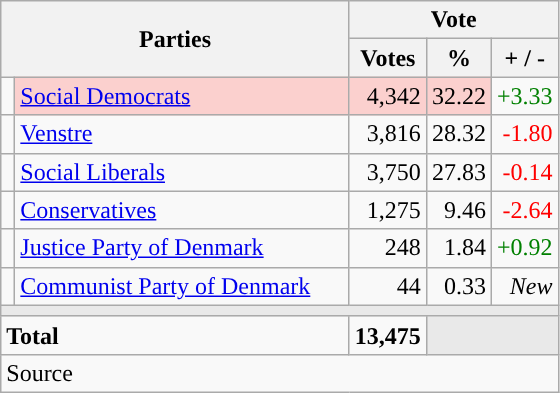<table class="wikitable" style="text-align:right;">
<tr>
<th style="text-align:centre;" rowspan="2" colspan="2" width="225">Parties</th>
<th colspan="3">Vote</th>
</tr>
<tr>
<th width="15">Votes</th>
<th width="15">%</th>
<th width="15">+ / -</th>
</tr>
<tr>
<td width="2" style="color:inherit;background:"></td>
<td bgcolor=#fbd0ce  align="left"><a href='#'>Social Democrats</a></td>
<td bgcolor=#fbd0ce>4,342</td>
<td bgcolor=#fbd0ce>32.22</td>
<td style=color:green;>+3.33</td>
</tr>
<tr>
<td width="2" style="color:inherit;background:"></td>
<td align="left"><a href='#'>Venstre</a></td>
<td>3,816</td>
<td>28.32</td>
<td style=color:red;>-1.80</td>
</tr>
<tr>
<td width="2" style="color:inherit;background:"></td>
<td align="left"><a href='#'>Social Liberals</a></td>
<td>3,750</td>
<td>27.83</td>
<td style=color:red;>-0.14</td>
</tr>
<tr>
<td width="2" style="color:inherit;background:"></td>
<td align="left"><a href='#'>Conservatives</a></td>
<td>1,275</td>
<td>9.46</td>
<td style=color:red;>-2.64</td>
</tr>
<tr>
<td width="2" style="color:inherit;background:"></td>
<td align="left"><a href='#'>Justice Party of Denmark</a></td>
<td>248</td>
<td>1.84</td>
<td style=color:green;>+0.92</td>
</tr>
<tr>
<td width="2" style="color:inherit;background:"></td>
<td align="left"><a href='#'>Communist Party of Denmark</a></td>
<td>44</td>
<td>0.33</td>
<td><em>New</em></td>
</tr>
<tr>
<td colspan="7" bgcolor="#E9E9E9"></td>
</tr>
<tr>
<td align="left" colspan="2"><strong>Total</strong></td>
<td><strong>13,475</strong></td>
<td bgcolor="#E9E9E9" colspan="2"></td>
</tr>
<tr>
<td align="left" colspan="6">Source</td>
</tr>
</table>
